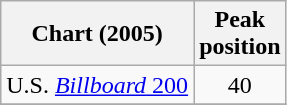<table class="wikitable">
<tr>
<th align="left">Chart (2005)</th>
<th align="left">Peak<br>position</th>
</tr>
<tr>
<td align="left">U.S. <a href='#'><em>Billboard</em> 200</a></td>
<td align="center">40</td>
</tr>
<tr>
</tr>
</table>
